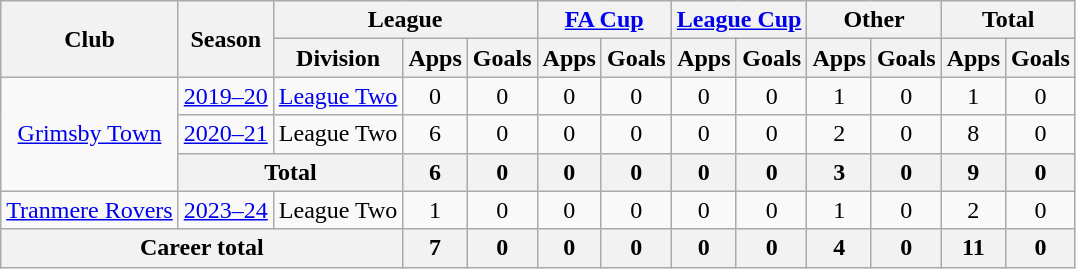<table class="wikitable" style="text-align: center">
<tr>
<th rowspan="2">Club</th>
<th rowspan="2">Season</th>
<th colspan="3">League</th>
<th colspan="2"><a href='#'>FA Cup</a></th>
<th colspan="2"><a href='#'>League Cup</a></th>
<th colspan="2">Other</th>
<th colspan="2">Total</th>
</tr>
<tr>
<th>Division</th>
<th>Apps</th>
<th>Goals</th>
<th>Apps</th>
<th>Goals</th>
<th>Apps</th>
<th>Goals</th>
<th>Apps</th>
<th>Goals</th>
<th>Apps</th>
<th>Goals</th>
</tr>
<tr>
<td rowspan="3"><a href='#'>Grimsby Town</a></td>
<td><a href='#'>2019–20</a></td>
<td><a href='#'>League Two</a></td>
<td>0</td>
<td>0</td>
<td>0</td>
<td>0</td>
<td>0</td>
<td>0</td>
<td>1</td>
<td>0</td>
<td>1</td>
<td>0</td>
</tr>
<tr>
<td><a href='#'>2020–21</a></td>
<td>League Two</td>
<td>6</td>
<td>0</td>
<td>0</td>
<td>0</td>
<td>0</td>
<td>0</td>
<td>2</td>
<td>0</td>
<td>8</td>
<td>0</td>
</tr>
<tr>
<th colspan="2">Total</th>
<th>6</th>
<th>0</th>
<th>0</th>
<th>0</th>
<th>0</th>
<th>0</th>
<th>3</th>
<th>0</th>
<th>9</th>
<th>0</th>
</tr>
<tr>
<td><a href='#'>Tranmere Rovers</a></td>
<td><a href='#'>2023–24</a></td>
<td>League Two</td>
<td>1</td>
<td>0</td>
<td>0</td>
<td>0</td>
<td>0</td>
<td>0</td>
<td>1</td>
<td>0</td>
<td>2</td>
<td>0</td>
</tr>
<tr>
<th colspan="3">Career total</th>
<th>7</th>
<th>0</th>
<th>0</th>
<th>0</th>
<th>0</th>
<th>0</th>
<th>4</th>
<th>0</th>
<th>11</th>
<th>0</th>
</tr>
</table>
